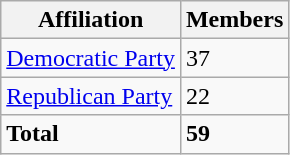<table class="wikitable">
<tr>
<th>Affiliation</th>
<th>Members</th>
</tr>
<tr>
<td><a href='#'>Democratic Party</a></td>
<td>37</td>
</tr>
<tr>
<td><a href='#'>Republican Party</a></td>
<td>22</td>
</tr>
<tr>
<td><strong>Total</strong><br></td>
<td><strong>59</strong></td>
</tr>
</table>
